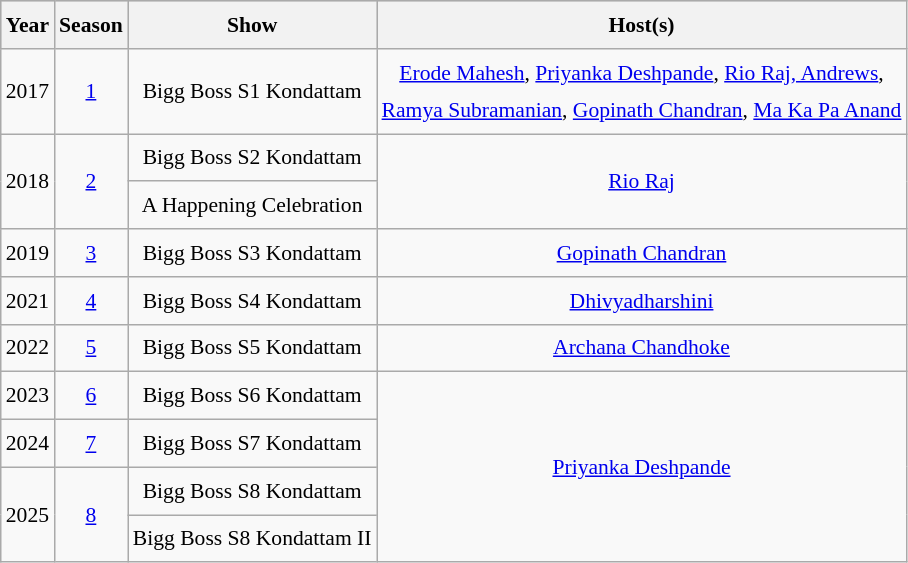<table class="wikitable sortable" style="text-align:center;font-size: 90%; line-height:25px; width:auto;">
<tr bgcolor="#CCCCCC" align="center">
<th>Year</th>
<th>Season</th>
<th>Show</th>
<th>Host(s)</th>
</tr>
<tr>
<td>2017</td>
<td><a href='#'>1</a></td>
<td>Bigg Boss S1 Kondattam</td>
<td><a href='#'>Erode Mahesh</a>, <a href='#'>Priyanka Deshpande</a>, <a href='#'>Rio Raj, Andrews</a>,<br> <a href='#'>Ramya Subramanian</a>, <a href='#'>Gopinath Chandran</a>, <a href='#'>Ma Ka Pa Anand</a></td>
</tr>
<tr>
<td rowspan="2">2018</td>
<td rowspan="2"><a href='#'>2</a></td>
<td>Bigg Boss S2 Kondattam</td>
<td rowspan="2"><a href='#'>Rio Raj</a></td>
</tr>
<tr>
<td>A Happening Celebration</td>
</tr>
<tr>
<td>2019</td>
<td><a href='#'>3</a></td>
<td>Bigg Boss S3 Kondattam</td>
<td><a href='#'>Gopinath Chandran</a></td>
</tr>
<tr>
<td>2021</td>
<td><a href='#'>4</a></td>
<td>Bigg Boss S4 Kondattam</td>
<td><a href='#'>Dhivyadharshini</a></td>
</tr>
<tr>
<td>2022</td>
<td><a href='#'>5</a></td>
<td>Bigg Boss S5 Kondattam</td>
<td><a href='#'>Archana Chandhoke</a></td>
</tr>
<tr>
<td>2023</td>
<td><a href='#'>6</a></td>
<td>Bigg Boss S6 Kondattam</td>
<td rowspan="4"><a href='#'>Priyanka Deshpande</a></td>
</tr>
<tr>
<td>2024</td>
<td><a href='#'>7</a></td>
<td>Bigg Boss S7 Kondattam</td>
</tr>
<tr>
<td rowspan="2">2025</td>
<td rowspan="2"><a href='#'>8</a></td>
<td>Bigg Boss S8 Kondattam</td>
</tr>
<tr>
<td>Bigg Boss S8 Kondattam II</td>
</tr>
</table>
